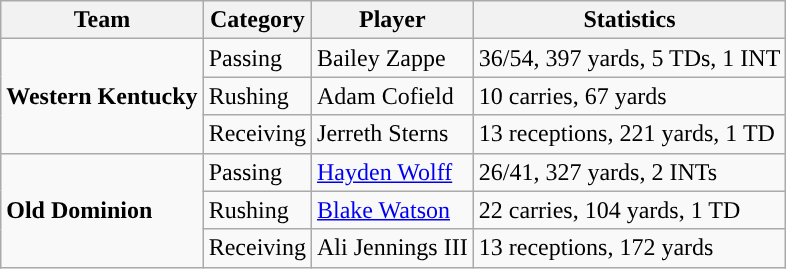<table class="wikitable" style="float: left;">
<tr>
<th>Team</th>
<th>Category</th>
<th>Player</th>
<th>Statistics</th>
</tr>
<tr>
<td rowspan=3><strong>Western Kentucky</strong></td>
<td>Passing</td>
<td>Bailey Zappe</td>
<td>36/54, 397 yards, 5 TDs, 1 INT</td>
</tr>
<tr>
<td>Rushing</td>
<td>Adam Cofield</td>
<td>10 carries, 67 yards</td>
</tr>
<tr>
<td>Receiving</td>
<td>Jerreth Sterns</td>
<td>13 receptions, 221 yards, 1 TD</td>
</tr>
<tr>
<td rowspan=3><strong>Old Dominion</strong></td>
<td>Passing</td>
<td><a href='#'>Hayden Wolff</a></td>
<td>26/41, 327 yards, 2 INTs</td>
</tr>
<tr>
<td>Rushing</td>
<td><a href='#'>Blake Watson</a></td>
<td>22 carries, 104 yards, 1 TD</td>
</tr>
<tr>
<td>Receiving</td>
<td>Ali Jennings III</td>
<td>13 receptions, 172 yards</td>
</tr>
</table>
